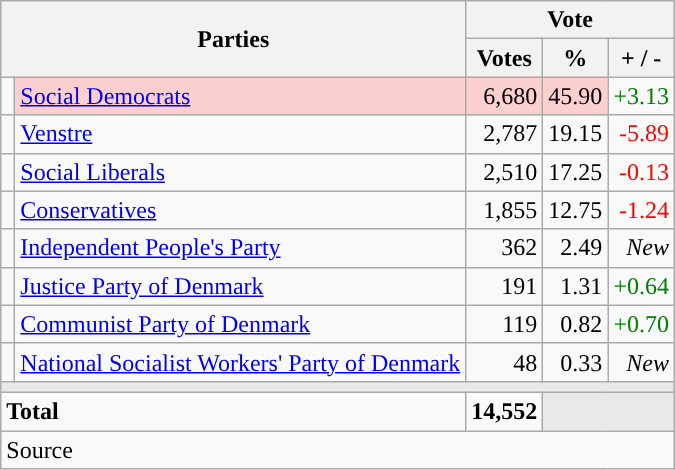<table class="wikitable" style="text-align:right;">
<tr>
<th style="text-align:centre;" rowspan="2" colspan="2" width="225">Parties</th>
<th colspan="3">Vote</th>
</tr>
<tr>
<th width="15">Votes</th>
<th width="15">%</th>
<th width="15">+ / -</th>
</tr>
<tr>
<td width="2" style="color:inherit;background:"></td>
<td bgcolor=#fbd0ce  align="left"><a href='#'>Social Democrats</a></td>
<td bgcolor=#fbd0ce>6,680</td>
<td bgcolor=#fbd0ce>45.90</td>
<td style=color:green;>+3.13</td>
</tr>
<tr>
<td width="2" style="color:inherit;background:"></td>
<td align="left"><a href='#'>Venstre</a></td>
<td>2,787</td>
<td>19.15</td>
<td style=color:red;>-5.89</td>
</tr>
<tr>
<td width="2" style="color:inherit;background:"></td>
<td align="left"><a href='#'>Social Liberals</a></td>
<td>2,510</td>
<td>17.25</td>
<td style=color:red;>-0.13</td>
</tr>
<tr>
<td width="2" style="color:inherit;background:"></td>
<td align="left"><a href='#'>Conservatives</a></td>
<td>1,855</td>
<td>12.75</td>
<td style=color:red;>-1.24</td>
</tr>
<tr>
<td width="2" style="color:inherit;background:"></td>
<td align="left"><a href='#'>Independent People's Party</a></td>
<td>362</td>
<td>2.49</td>
<td><em>New</em></td>
</tr>
<tr>
<td width="2" style="color:inherit;background:"></td>
<td align="left"><a href='#'>Justice Party of Denmark</a></td>
<td>191</td>
<td>1.31</td>
<td style=color:green;>+0.64</td>
</tr>
<tr>
<td width="2" style="color:inherit;background:"></td>
<td align="left"><a href='#'>Communist Party of Denmark</a></td>
<td>119</td>
<td>0.82</td>
<td style=color:green;>+0.70</td>
</tr>
<tr>
<td width="2" style="color:inherit;background:"></td>
<td align="left"><a href='#'>National Socialist Workers' Party of Denmark</a></td>
<td>48</td>
<td>0.33</td>
<td><em>New</em></td>
</tr>
<tr>
<td colspan="7" bgcolor="#E9E9E9"></td>
</tr>
<tr>
<td align="left" colspan="2"><strong>Total</strong></td>
<td><strong>14,552</strong></td>
<td bgcolor="#E9E9E9" colspan="2"></td>
</tr>
<tr>
<td align="left" colspan="6">Source</td>
</tr>
</table>
